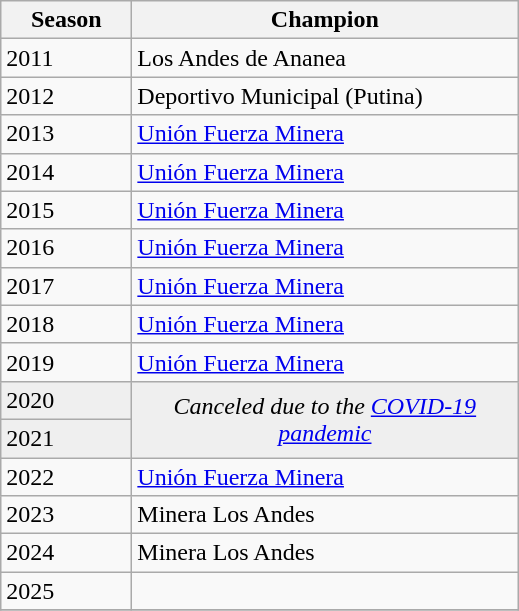<table class="wikitable sortable">
<tr>
<th width=80px>Season</th>
<th width=250px>Champion</th>
</tr>
<tr>
<td>2011</td>
<td>Los Andes de Ananea</td>
</tr>
<tr>
<td>2012</td>
<td>Deportivo Municipal (Putina)</td>
</tr>
<tr>
<td>2013</td>
<td><a href='#'>Unión Fuerza Minera</a></td>
</tr>
<tr>
<td>2014</td>
<td><a href='#'>Unión Fuerza Minera</a></td>
</tr>
<tr>
<td>2015</td>
<td><a href='#'>Unión Fuerza Minera</a></td>
</tr>
<tr>
<td>2016</td>
<td><a href='#'>Unión Fuerza Minera</a></td>
</tr>
<tr>
<td>2017</td>
<td><a href='#'>Unión Fuerza Minera</a></td>
</tr>
<tr>
<td>2018</td>
<td><a href='#'>Unión Fuerza Minera</a></td>
</tr>
<tr>
<td>2019</td>
<td><a href='#'>Unión Fuerza Minera</a></td>
</tr>
<tr bgcolor=#efefef>
<td>2020</td>
<td rowspan=2 colspan="1" align=center><em>Canceled due to the <a href='#'>COVID-19 pandemic</a></em></td>
</tr>
<tr bgcolor=#efefef>
<td>2021</td>
</tr>
<tr>
<td>2022</td>
<td><a href='#'>Unión Fuerza Minera</a></td>
</tr>
<tr>
<td>2023</td>
<td>Minera Los Andes</td>
</tr>
<tr>
<td>2024</td>
<td>Minera Los Andes</td>
</tr>
<tr>
<td>2025</td>
<td></td>
</tr>
<tr>
</tr>
</table>
